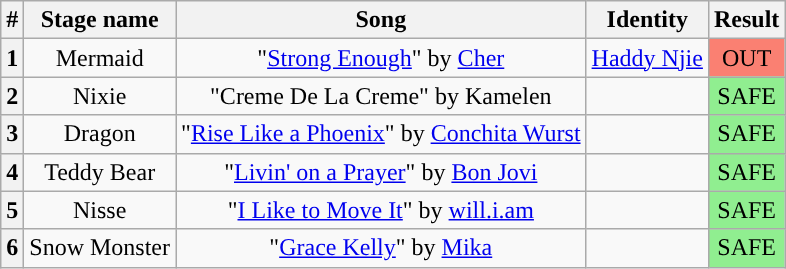<table class="wikitable plainrowheaders" style="text-align: center;">
<tr>
<th>#</th>
<th>Stage name</th>
<th>Song</th>
<th>Identity</th>
<th>Result</th>
</tr>
<tr>
<th>1</th>
<td>Mermaid</td>
<td>"<a href='#'>Strong Enough</a>" by <a href='#'>Cher</a></td>
<td><a href='#'>Haddy Njie</a></td>
<td bgcolor=salmon>OUT</td>
</tr>
<tr>
<th>2</th>
<td>Nixie</td>
<td>"Creme De La Creme" by Kamelen</td>
<td></td>
<td bgcolor="lightgreen">SAFE</td>
</tr>
<tr>
<th>3</th>
<td>Dragon</td>
<td>"<a href='#'>Rise Like a Phoenix</a>" by <a href='#'>Conchita Wurst</a></td>
<td></td>
<td bgcolor="lightgreen">SAFE</td>
</tr>
<tr>
<th>4</th>
<td>Teddy Bear</td>
<td>"<a href='#'>Livin' on a Prayer</a>" by <a href='#'>Bon Jovi</a></td>
<td></td>
<td bgcolor="lightgreen">SAFE</td>
</tr>
<tr>
<th>5</th>
<td>Nisse</td>
<td>"<a href='#'>I Like to Move It</a>" by <a href='#'>will.i.am</a></td>
<td></td>
<td bgcolor="lightgreen">SAFE</td>
</tr>
<tr>
<th>6</th>
<td>Snow Monster</td>
<td>"<a href='#'>Grace Kelly</a>" by <a href='#'>Mika</a></td>
<td></td>
<td bgcolor="lightgreen">SAFE</td>
</tr>
</table>
